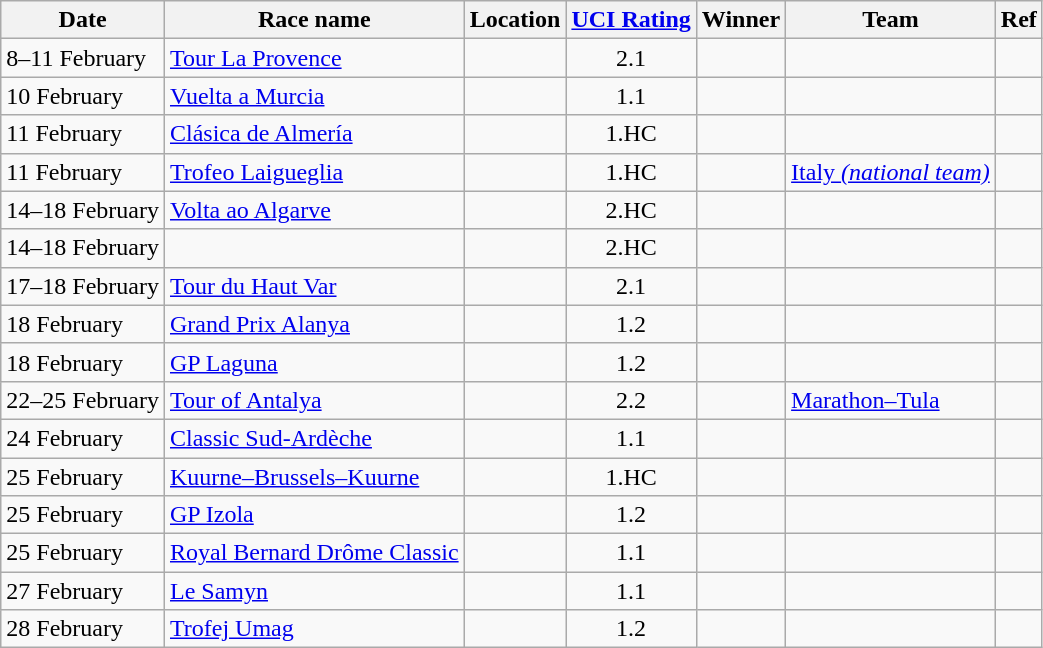<table class="wikitable sortable">
<tr>
<th>Date</th>
<th>Race name</th>
<th>Location</th>
<th><a href='#'>UCI Rating</a></th>
<th>Winner</th>
<th>Team</th>
<th>Ref</th>
</tr>
<tr>
<td>8–11 February</td>
<td><a href='#'>Tour La Provence</a></td>
<td></td>
<td align=center>2.1</td>
<td></td>
<td></td>
<td align=center></td>
</tr>
<tr>
<td>10 February</td>
<td><a href='#'>Vuelta a Murcia</a></td>
<td></td>
<td align=center>1.1</td>
<td></td>
<td></td>
<td align=center></td>
</tr>
<tr>
<td>11 February</td>
<td><a href='#'>Clásica de Almería</a></td>
<td></td>
<td align=center>1.HC</td>
<td></td>
<td></td>
<td align=center></td>
</tr>
<tr>
<td>11 February</td>
<td><a href='#'>Trofeo Laigueglia</a></td>
<td></td>
<td align=center>1.HC</td>
<td></td>
<td><a href='#'>Italy <em>(national team)</em></a></td>
<td align=center></td>
</tr>
<tr>
<td>14–18 February</td>
<td><a href='#'>Volta ao Algarve</a></td>
<td></td>
<td align=center>2.HC</td>
<td></td>
<td></td>
<td align=center></td>
</tr>
<tr>
<td>14–18 February</td>
<td></td>
<td></td>
<td align=center>2.HC</td>
<td></td>
<td></td>
<td align=center></td>
</tr>
<tr>
<td>17–18 February</td>
<td><a href='#'>Tour du Haut Var</a></td>
<td></td>
<td align=center>2.1</td>
<td></td>
<td></td>
<td align=center></td>
</tr>
<tr>
<td>18 February</td>
<td><a href='#'>Grand Prix Alanya</a></td>
<td></td>
<td align=center>1.2</td>
<td></td>
<td></td>
<td align=center></td>
</tr>
<tr>
<td>18 February</td>
<td><a href='#'>GP Laguna</a></td>
<td></td>
<td align=center>1.2</td>
<td></td>
<td></td>
<td align=center></td>
</tr>
<tr>
<td>22–25 February</td>
<td><a href='#'>Tour of Antalya</a></td>
<td></td>
<td align=center>2.2</td>
<td></td>
<td><a href='#'>Marathon–Tula</a></td>
<td align=center></td>
</tr>
<tr>
<td>24 February</td>
<td><a href='#'>Classic Sud-Ardèche</a></td>
<td></td>
<td align=center>1.1</td>
<td></td>
<td></td>
<td align=center></td>
</tr>
<tr>
<td>25 February</td>
<td><a href='#'>Kuurne–Brussels–Kuurne</a></td>
<td></td>
<td align=center>1.HC</td>
<td></td>
<td></td>
<td align=center></td>
</tr>
<tr>
<td>25 February</td>
<td><a href='#'>GP Izola</a></td>
<td></td>
<td align=center>1.2</td>
<td></td>
<td></td>
<td align=center></td>
</tr>
<tr>
<td>25 February</td>
<td><a href='#'>Royal Bernard Drôme Classic</a></td>
<td></td>
<td align=center>1.1</td>
<td></td>
<td></td>
<td align=center></td>
</tr>
<tr>
<td>27 February</td>
<td><a href='#'>Le Samyn</a></td>
<td></td>
<td align=center>1.1</td>
<td></td>
<td></td>
<td align=center></td>
</tr>
<tr>
<td>28 February</td>
<td><a href='#'>Trofej Umag</a></td>
<td></td>
<td align=center>1.2</td>
<td></td>
<td></td>
<td align=center></td>
</tr>
</table>
